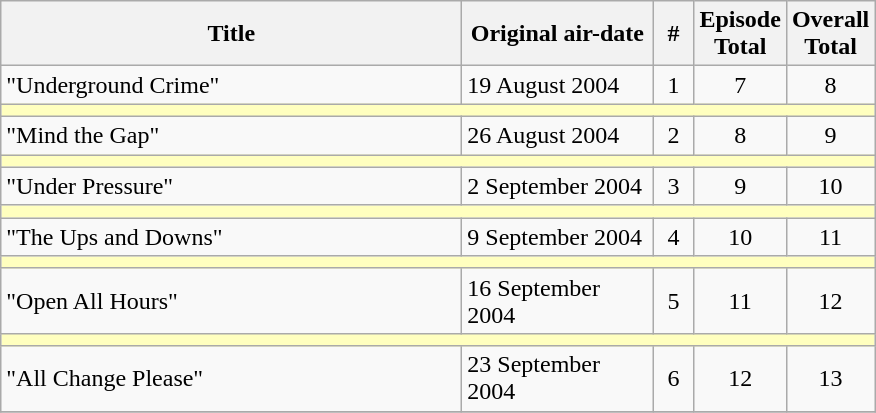<table class="wikitable">
<tr>
<th width="300">Title</th>
<th width="120">Original air-date</th>
<th width="20">#</th>
<th width="5">Episode Total</th>
<th width="8">Overall Total</th>
</tr>
<tr>
<td>"Underground Crime"</td>
<td>19 August 2004</td>
<td align="center">1</td>
<td align="center">7</td>
<td align="center">8</td>
</tr>
<tr>
<td colspan="7" bgcolor="#FFFFBF" height="1"></td>
</tr>
<tr>
<td>"Mind the Gap"</td>
<td>26 August 2004</td>
<td align="center">2</td>
<td align="center">8</td>
<td align="center">9</td>
</tr>
<tr>
<td colspan="7" bgcolor="#FFFFBF" height="1"></td>
</tr>
<tr>
<td>"Under Pressure"</td>
<td>2 September 2004</td>
<td align="center">3</td>
<td align="center">9</td>
<td align="center">10</td>
</tr>
<tr>
<td colspan="7" bgcolor="#FFFFBF" height="1"></td>
</tr>
<tr>
<td>"The Ups and Downs"</td>
<td>9 September 2004</td>
<td align="center">4</td>
<td align="center">10</td>
<td align="center">11</td>
</tr>
<tr>
<td colspan="7" bgcolor="#FFFFBF" height="1"></td>
</tr>
<tr>
<td>"Open All Hours"</td>
<td>16 September 2004</td>
<td align="center">5</td>
<td align="center">11</td>
<td align="center">12</td>
</tr>
<tr>
<td colspan="7" bgcolor="#FFFFBF" height="1"></td>
</tr>
<tr>
<td>"All Change Please"</td>
<td>23 September 2004</td>
<td align="center">6</td>
<td align="center">12</td>
<td align="center">13</td>
</tr>
<tr>
</tr>
</table>
